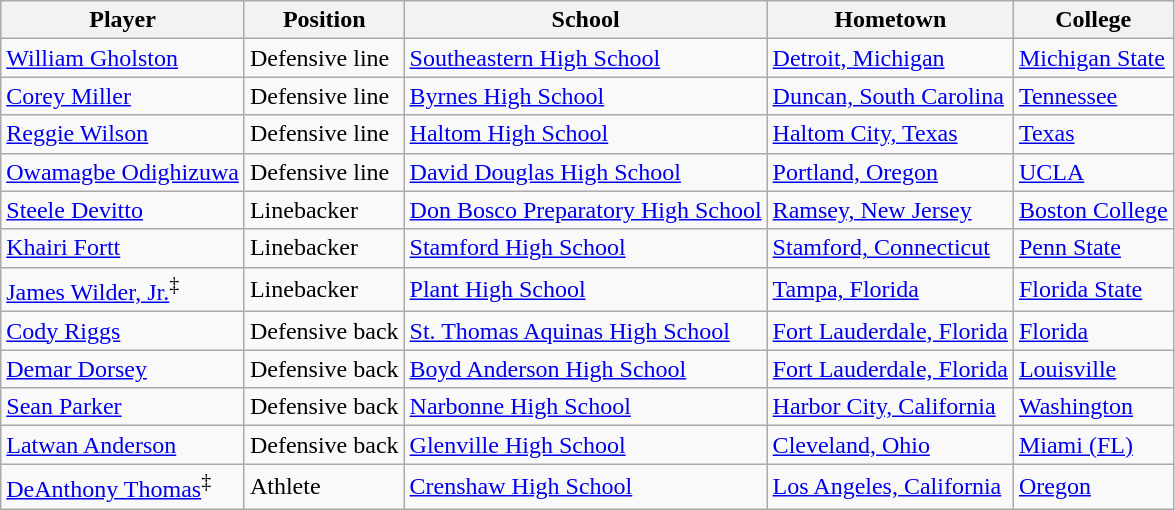<table class="wikitable">
<tr>
<th>Player</th>
<th>Position</th>
<th>School</th>
<th>Hometown</th>
<th>College</th>
</tr>
<tr>
<td><a href='#'>William Gholston</a></td>
<td>Defensive line</td>
<td><a href='#'>Southeastern High School</a></td>
<td><a href='#'>Detroit, Michigan</a></td>
<td><a href='#'>Michigan State</a></td>
</tr>
<tr>
<td><a href='#'>Corey Miller</a></td>
<td>Defensive line</td>
<td><a href='#'>Byrnes High School</a></td>
<td><a href='#'>Duncan, South Carolina</a></td>
<td><a href='#'>Tennessee</a></td>
</tr>
<tr>
<td><a href='#'>Reggie Wilson</a></td>
<td>Defensive line</td>
<td><a href='#'>Haltom High School</a></td>
<td><a href='#'>Haltom City, Texas</a></td>
<td><a href='#'>Texas</a></td>
</tr>
<tr>
<td><a href='#'>Owamagbe Odighizuwa</a></td>
<td>Defensive line</td>
<td><a href='#'>David Douglas High School</a></td>
<td><a href='#'>Portland, Oregon</a></td>
<td><a href='#'>UCLA</a></td>
</tr>
<tr>
<td><a href='#'>Steele Devitto</a></td>
<td>Linebacker</td>
<td><a href='#'>Don Bosco Preparatory High School</a></td>
<td><a href='#'>Ramsey, New Jersey</a></td>
<td><a href='#'>Boston College</a></td>
</tr>
<tr>
<td><a href='#'>Khairi Fortt</a></td>
<td>Linebacker</td>
<td><a href='#'>Stamford High School</a></td>
<td><a href='#'>Stamford, Connecticut</a></td>
<td><a href='#'>Penn State</a></td>
</tr>
<tr>
<td><a href='#'>James Wilder, Jr.</a><sup>‡</sup></td>
<td>Linebacker</td>
<td><a href='#'>Plant High School</a></td>
<td><a href='#'>Tampa, Florida</a></td>
<td><a href='#'>Florida State</a></td>
</tr>
<tr>
<td><a href='#'>Cody Riggs</a></td>
<td>Defensive back</td>
<td><a href='#'>St. Thomas Aquinas High School</a></td>
<td><a href='#'>Fort Lauderdale, Florida</a></td>
<td><a href='#'>Florida</a></td>
</tr>
<tr>
<td><a href='#'>Demar Dorsey</a></td>
<td>Defensive back</td>
<td><a href='#'>Boyd Anderson High School</a></td>
<td><a href='#'>Fort Lauderdale, Florida</a></td>
<td><a href='#'>Louisville</a></td>
</tr>
<tr>
<td><a href='#'>Sean Parker</a></td>
<td>Defensive back</td>
<td><a href='#'>Narbonne High School</a></td>
<td><a href='#'>Harbor City, California</a></td>
<td><a href='#'>Washington</a></td>
</tr>
<tr>
<td><a href='#'>Latwan Anderson</a></td>
<td>Defensive back</td>
<td><a href='#'>Glenville High School</a></td>
<td><a href='#'>Cleveland, Ohio</a></td>
<td><a href='#'>Miami (FL)</a></td>
</tr>
<tr>
<td><a href='#'>DeAnthony Thomas</a><sup>‡</sup></td>
<td>Athlete</td>
<td><a href='#'>Crenshaw High School</a></td>
<td><a href='#'>Los Angeles, California</a></td>
<td><a href='#'>Oregon</a></td>
</tr>
</table>
